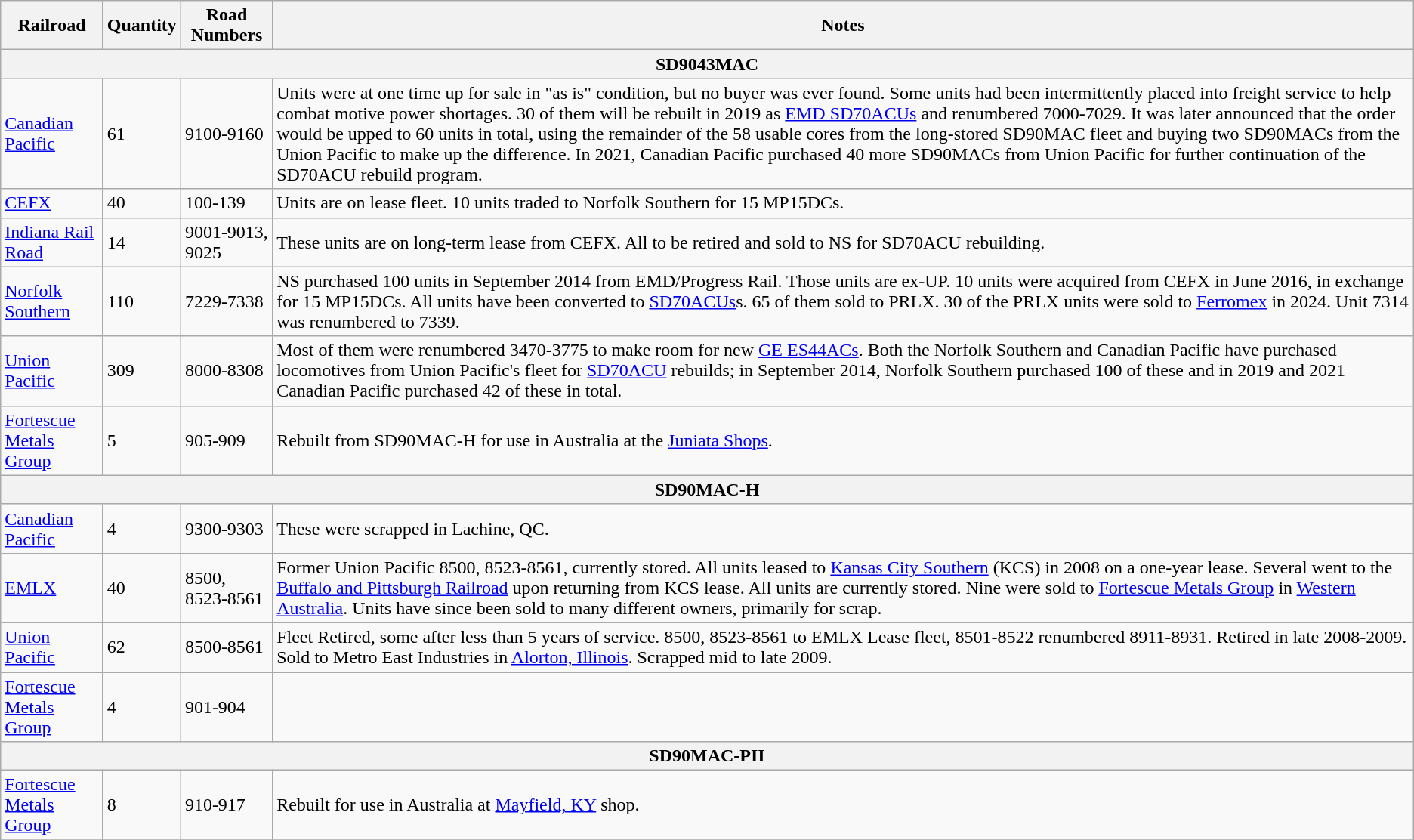<table class="wikitable">
<tr>
<th>Railroad</th>
<th>Quantity</th>
<th>Road Numbers</th>
<th>Notes</th>
</tr>
<tr>
<th colspan="4">SD9043MAC</th>
</tr>
<tr>
<td><a href='#'>Canadian Pacific</a></td>
<td>61</td>
<td>9100-9160</td>
<td>Units were at one time up for sale in "as is" condition, but no buyer was ever found. Some units had been intermittently placed into freight service to help combat motive power shortages. 30 of them will be rebuilt in 2019 as <a href='#'>EMD SD70ACUs</a> and renumbered 7000-7029. It was later announced that the order would be upped to 60 units in total, using the remainder of the 58 usable cores from the long-stored SD90MAC fleet and buying two SD90MACs from the Union Pacific to make up the difference. In 2021, Canadian Pacific purchased 40 more SD90MACs from Union Pacific for further continuation of the SD70ACU rebuild program.</td>
</tr>
<tr>
<td><a href='#'>CEFX</a></td>
<td>40</td>
<td>100-139</td>
<td>Units are on lease fleet. 10 units traded to Norfolk Southern for 15 MP15DCs.</td>
</tr>
<tr>
<td><a href='#'>Indiana Rail Road</a></td>
<td>14</td>
<td>9001-9013, 9025</td>
<td>These units are on long-term lease from CEFX. All to be retired and sold to NS for SD70ACU rebuilding.</td>
</tr>
<tr>
<td><a href='#'>Norfolk Southern</a></td>
<td>110</td>
<td>7229-7338</td>
<td>NS purchased 100 units in September 2014 from EMD/Progress Rail. Those units are ex-UP. 10 units were acquired from CEFX in June 2016, in exchange for 15 MP15DCs. All units have been converted to <a href='#'>SD70ACUs</a>s. 65 of them sold to PRLX. 30 of the PRLX units were sold to <a href='#'>Ferromex</a> in 2024. Unit 7314 was renumbered to 7339.</td>
</tr>
<tr>
<td><a href='#'>Union Pacific</a></td>
<td>309</td>
<td>8000-8308</td>
<td>Most of them were renumbered 3470-3775 to make room for new <a href='#'>GE ES44ACs</a>. Both the Norfolk Southern and Canadian Pacific have purchased locomotives from Union Pacific's fleet for <a href='#'>SD70ACU</a> rebuilds; in September 2014, Norfolk Southern purchased 100 of these and in 2019 and 2021 Canadian Pacific purchased 42 of these in total.</td>
</tr>
<tr>
<td><a href='#'>Fortescue Metals Group</a></td>
<td>5</td>
<td>905-909</td>
<td>Rebuilt from SD90MAC-H for use in Australia at the <a href='#'>Juniata Shops</a>.</td>
</tr>
<tr>
<th colspan="4">SD90MAC-H</th>
</tr>
<tr>
<td><a href='#'>Canadian Pacific</a></td>
<td>4</td>
<td>9300-9303</td>
<td>These were scrapped in Lachine, QC. </td>
</tr>
<tr>
<td><a href='#'>EMLX</a></td>
<td>40</td>
<td>8500, 8523-8561</td>
<td>Former Union Pacific 8500, 8523-8561, currently stored. All units leased to <a href='#'>Kansas City Southern</a> (KCS) in 2008 on a one-year lease. Several went to the <a href='#'>Buffalo and Pittsburgh Railroad</a> upon returning from KCS lease. All units are currently stored. Nine were sold to <a href='#'>Fortescue Metals Group</a> in <a href='#'>Western Australia</a>. Units have since been sold to many different owners, primarily for scrap.</td>
</tr>
<tr>
<td><a href='#'>Union Pacific</a></td>
<td>62</td>
<td>8500-8561</td>
<td>Fleet Retired, some after less than 5 years of service. 8500, 8523-8561 to EMLX Lease fleet, 8501-8522 renumbered 8911-8931. Retired in late 2008-2009. Sold to Metro East Industries in <a href='#'>Alorton, Illinois</a>. Scrapped mid to late 2009.</td>
</tr>
<tr>
<td><a href='#'>Fortescue Metals Group</a></td>
<td>4</td>
<td>901-904</td>
<td></td>
</tr>
<tr>
<th colspan="4">SD90MAC-PII</th>
</tr>
<tr>
<td><a href='#'>Fortescue Metals Group</a></td>
<td>8</td>
<td>910-917</td>
<td>Rebuilt for use in Australia at <a href='#'>Mayfield, KY</a> shop.</td>
</tr>
<tr>
</tr>
</table>
